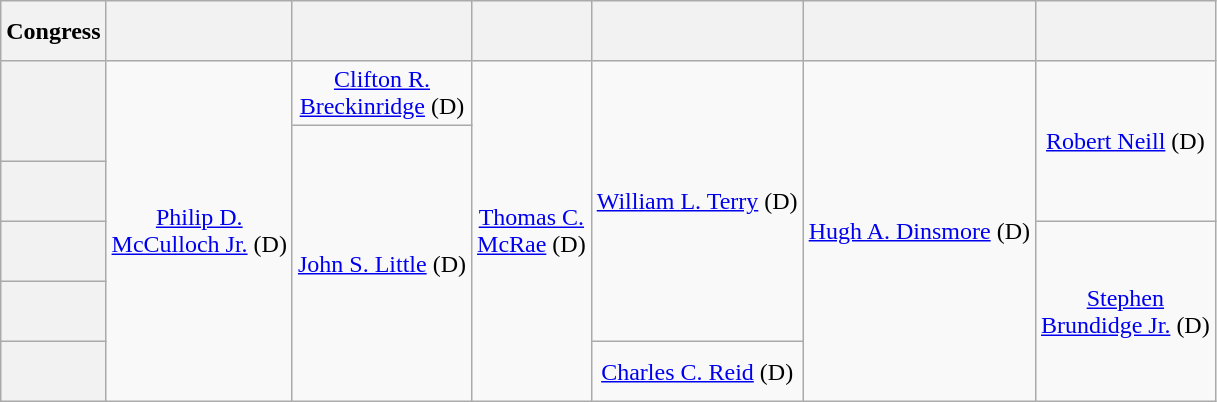<table class=wikitable style="text-align:center">
<tr style="height:2.5em">
<th scope="col">Congress</th>
<th scope="col"></th>
<th scope="col"></th>
<th scope="col"></th>
<th scope="col"></th>
<th scope="col"></th>
<th scope="col"></th>
</tr>
<tr style="height:1.5em">
<th scope="row" rowspan=2> </th>
<td rowspan=6 ><a href='#'>Philip D.<br>McCulloch Jr.</a> (D)</td>
<td><a href='#'>Clifton R.<br>Breckinridge</a> (D)</td>
<td rowspan=6 ><a href='#'>Thomas C.<br>McRae</a> (D)</td>
<td rowspan=5 ><a href='#'>William L. Terry</a> (D)</td>
<td rowspan=6 ><a href='#'>Hugh A. Dinsmore</a> (D)</td>
<td rowspan=3 ><a href='#'>Robert Neill</a> (D)</td>
</tr>
<tr style="height:1.5em">
<td rowspan=5 ><a href='#'>John S. Little</a> (D)</td>
</tr>
<tr style="height:2.5em">
<th scope="row"> </th>
</tr>
<tr style="height:2.5em">
<th scope="row"> </th>
<td rowspan=3 ><a href='#'>Stephen<br>Brundidge Jr.</a> (D)</td>
</tr>
<tr style="height:2.5em">
<th scope="row"> </th>
</tr>
<tr style="height:2.5em">
<th scope="row"> </th>
<td><a href='#'>Charles C. Reid</a> (D)</td>
</tr>
</table>
